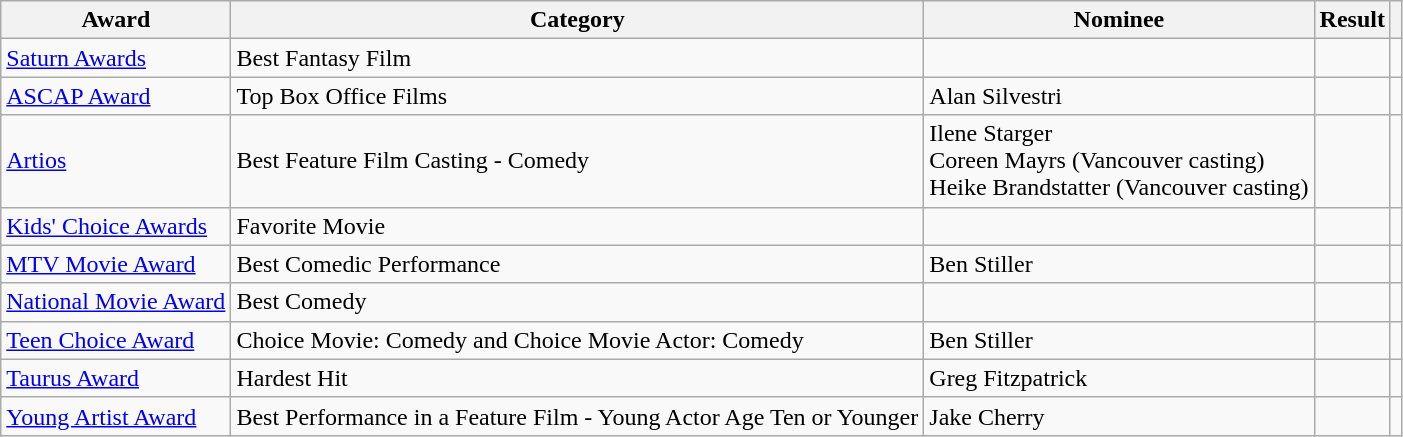<table class="wikitable sortable">
<tr>
<th>Award</th>
<th>Category</th>
<th>Nominee</th>
<th>Result</th>
<th></th>
</tr>
<tr>
<td><a href='#'>Saturn Awards</a></td>
<td>Best Fantasy Film</td>
<td></td>
<td></td>
<td></td>
</tr>
<tr>
<td><a href='#'>ASCAP Award</a></td>
<td>Top Box Office Films</td>
<td>Alan Silvestri</td>
<td></td>
<td></td>
</tr>
<tr>
<td><a href='#'>Artios</a></td>
<td>Best Feature Film Casting - Comedy</td>
<td>Ilene Starger<br>Coreen Mayrs (Vancouver casting)<br>Heike Brandstatter (Vancouver casting)</td>
<td></td>
<td></td>
</tr>
<tr>
<td><a href='#'>Kids' Choice Awards</a></td>
<td>Favorite Movie</td>
<td></td>
<td></td>
<td></td>
</tr>
<tr>
<td><a href='#'>MTV Movie Award</a></td>
<td>Best Comedic Performance</td>
<td>Ben Stiller</td>
<td></td>
<td></td>
</tr>
<tr>
<td><a href='#'>National Movie Award</a></td>
<td>Best Comedy</td>
<td></td>
<td></td>
<td></td>
</tr>
<tr>
<td><a href='#'>Teen Choice Award</a></td>
<td>Choice Movie: Comedy and Choice Movie Actor: Comedy</td>
<td>Ben Stiller</td>
<td></td>
<td></td>
</tr>
<tr>
<td><a href='#'>Taurus Award</a></td>
<td>Hardest Hit</td>
<td>Greg Fitzpatrick</td>
<td></td>
<td></td>
</tr>
<tr>
<td><a href='#'>Young Artist Award</a></td>
<td>Best Performance in a Feature Film - Young Actor Age Ten or Younger</td>
<td>Jake Cherry</td>
<td></td>
<td></td>
</tr>
</table>
